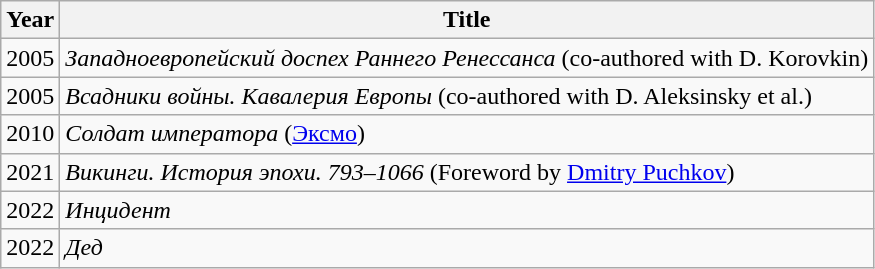<table class="wikitable">
<tr>
<th>Year</th>
<th>Title</th>
</tr>
<tr>
<td>2005</td>
<td><em>Западноевропейский доспех Раннего Ренессанса</em> (co-authored with D. Korovkin)</td>
</tr>
<tr>
<td>2005</td>
<td><em>Всадники войны. Кавалерия Европы</em> (co-authored with D. Aleksinsky et al.)</td>
</tr>
<tr>
<td>2010</td>
<td><em>Солдат императора</em> (<a href='#'>Эксмо</a>)</td>
</tr>
<tr>
<td>2021</td>
<td><em>Викинги. История эпохи. 793–1066</em> (Foreword by <a href='#'>Dmitry Puchkov</a>)</td>
</tr>
<tr>
<td>2022</td>
<td><em>Инцидент</em></td>
</tr>
<tr>
<td>2022</td>
<td><em>Дед</em></td>
</tr>
</table>
